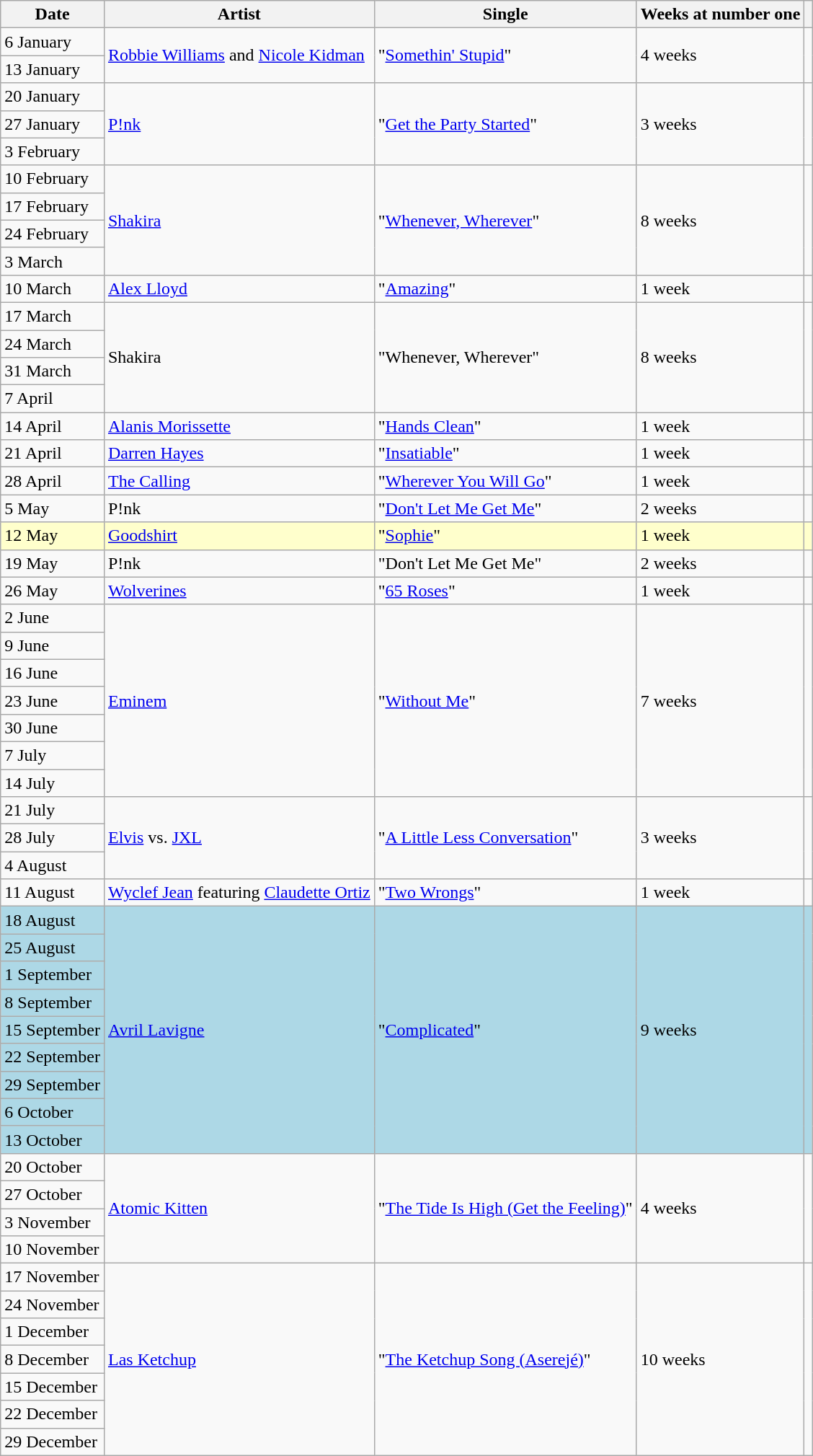<table class="wikitable">
<tr>
<th>Date</th>
<th>Artist</th>
<th>Single</th>
<th>Weeks at number one</th>
<th></th>
</tr>
<tr>
<td>6 January</td>
<td rowspan="2"><a href='#'>Robbie Williams</a> and <a href='#'>Nicole Kidman</a></td>
<td rowspan="2">"<a href='#'>Somethin' Stupid</a>"</td>
<td rowspan="2">4 weeks</td>
<td rowspan="2"></td>
</tr>
<tr>
<td>13 January</td>
</tr>
<tr>
<td>20 January</td>
<td rowspan="3"><a href='#'>P!nk</a></td>
<td rowspan="3">"<a href='#'>Get the Party Started</a>"</td>
<td rowspan="3">3 weeks</td>
<td rowspan="3"></td>
</tr>
<tr>
<td>27 January</td>
</tr>
<tr>
<td>3 February</td>
</tr>
<tr>
<td>10 February</td>
<td rowspan="4"><a href='#'>Shakira</a></td>
<td rowspan="4">"<a href='#'>Whenever, Wherever</a>"</td>
<td rowspan="4">8 weeks</td>
<td rowspan="4"></td>
</tr>
<tr>
<td>17 February</td>
</tr>
<tr>
<td>24 February</td>
</tr>
<tr>
<td>3 March</td>
</tr>
<tr>
<td>10 March</td>
<td><a href='#'>Alex Lloyd</a></td>
<td>"<a href='#'>Amazing</a>"</td>
<td>1 week</td>
<td></td>
</tr>
<tr>
<td>17 March</td>
<td rowspan="4">Shakira</td>
<td rowspan="4">"Whenever, Wherever"</td>
<td rowspan="4">8 weeks</td>
<td rowspan="4"></td>
</tr>
<tr>
<td>24 March</td>
</tr>
<tr>
<td>31 March</td>
</tr>
<tr>
<td>7 April</td>
</tr>
<tr>
<td>14 April</td>
<td><a href='#'>Alanis Morissette</a></td>
<td>"<a href='#'>Hands Clean</a>"</td>
<td>1 week</td>
<td></td>
</tr>
<tr>
<td>21 April</td>
<td><a href='#'>Darren Hayes</a></td>
<td>"<a href='#'>Insatiable</a>"</td>
<td>1 week</td>
<td></td>
</tr>
<tr>
<td>28 April</td>
<td><a href='#'>The Calling</a></td>
<td>"<a href='#'>Wherever You Will Go</a>"</td>
<td>1 week</td>
<td></td>
</tr>
<tr>
<td>5 May</td>
<td>P!nk</td>
<td>"<a href='#'>Don't Let Me Get Me</a>"</td>
<td>2 weeks</td>
<td></td>
</tr>
<tr bgcolor="#FFFFCC">
<td>12 May</td>
<td><a href='#'>Goodshirt</a></td>
<td>"<a href='#'>Sophie</a>"</td>
<td>1 week</td>
<td></td>
</tr>
<tr>
<td>19 May</td>
<td>P!nk</td>
<td>"Don't Let Me Get Me"</td>
<td>2 weeks</td>
<td></td>
</tr>
<tr>
<td>26 May</td>
<td><a href='#'>Wolverines</a></td>
<td>"<a href='#'>65 Roses</a>"</td>
<td>1 week</td>
<td></td>
</tr>
<tr>
<td>2 June</td>
<td rowspan="7"><a href='#'>Eminem</a></td>
<td rowspan="7">"<a href='#'>Without Me</a>"</td>
<td rowspan="7">7 weeks</td>
<td rowspan="7"></td>
</tr>
<tr>
<td>9 June</td>
</tr>
<tr>
<td>16 June</td>
</tr>
<tr>
<td>23 June</td>
</tr>
<tr>
<td>30 June</td>
</tr>
<tr>
<td>7 July</td>
</tr>
<tr>
<td>14 July</td>
</tr>
<tr>
<td>21 July</td>
<td rowspan="3"><a href='#'>Elvis</a> vs. <a href='#'>JXL</a></td>
<td rowspan="3">"<a href='#'>A Little Less Conversation</a>"</td>
<td rowspan="3">3 weeks</td>
<td rowspan="3"></td>
</tr>
<tr>
<td>28 July</td>
</tr>
<tr>
<td>4 August</td>
</tr>
<tr>
<td>11 August</td>
<td><a href='#'>Wyclef Jean</a> featuring <a href='#'>Claudette Ortiz</a></td>
<td>"<a href='#'>Two Wrongs</a>"</td>
<td>1 week</td>
<td></td>
</tr>
<tr bgcolor="lightblue">
<td>18 August</td>
<td rowspan="9"><a href='#'>Avril Lavigne</a></td>
<td rowspan="9">"<a href='#'>Complicated</a>"</td>
<td rowspan="9">9 weeks</td>
<td rowspan="9"></td>
</tr>
<tr bgcolor="lightblue">
<td>25 August</td>
</tr>
<tr bgcolor="lightblue">
<td>1 September</td>
</tr>
<tr bgcolor="lightblue">
<td>8 September</td>
</tr>
<tr bgcolor="lightblue">
<td>15 September</td>
</tr>
<tr bgcolor="lightblue">
<td>22 September</td>
</tr>
<tr bgcolor="lightblue">
<td>29 September</td>
</tr>
<tr bgcolor="lightblue">
<td>6 October</td>
</tr>
<tr bgcolor="lightblue">
<td>13 October</td>
</tr>
<tr>
<td>20 October</td>
<td rowspan="4"><a href='#'>Atomic Kitten</a></td>
<td rowspan="4">"<a href='#'>The Tide Is High (Get the Feeling)</a>"</td>
<td rowspan="4">4 weeks</td>
<td rowspan="4"></td>
</tr>
<tr>
<td>27 October</td>
</tr>
<tr>
<td>3 November</td>
</tr>
<tr>
<td>10 November</td>
</tr>
<tr>
<td>17 November</td>
<td rowspan="7"><a href='#'>Las Ketchup</a></td>
<td rowspan="7">"<a href='#'>The Ketchup Song (Aserejé)</a>"</td>
<td rowspan="7">10 weeks</td>
<td rowspan="7"></td>
</tr>
<tr>
<td>24 November</td>
</tr>
<tr>
<td>1 December</td>
</tr>
<tr>
<td>8 December</td>
</tr>
<tr>
<td>15 December</td>
</tr>
<tr>
<td>22 December</td>
</tr>
<tr>
<td>29 December</td>
</tr>
</table>
